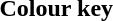<table class="toccolours">
<tr>
<th>Colour key</th>
</tr>
<tr>
<td></td>
</tr>
</table>
